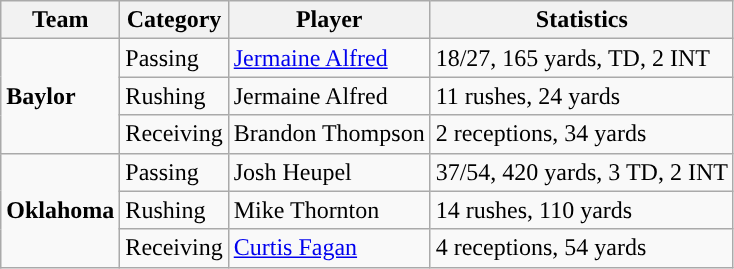<table class="wikitable" style="float: left;">
<tr>
<th>Team</th>
<th>Category</th>
<th>Player</th>
<th>Statistics</th>
</tr>
<tr>
<td rowspan=3><strong>Baylor</strong></td>
<td>Passing</td>
<td><a href='#'>Jermaine Alfred</a></td>
<td>18/27, 165 yards, TD, 2 INT</td>
</tr>
<tr>
<td>Rushing</td>
<td>Jermaine Alfred</td>
<td>11 rushes, 24 yards</td>
</tr>
<tr>
<td>Receiving</td>
<td>Brandon Thompson</td>
<td>2 receptions, 34 yards</td>
</tr>
<tr>
<td rowspan=3><strong>Oklahoma</strong></td>
<td>Passing</td>
<td>Josh Heupel</td>
<td>37/54, 420 yards, 3 TD, 2 INT</td>
</tr>
<tr>
<td>Rushing</td>
<td>Mike Thornton</td>
<td>14 rushes, 110 yards</td>
</tr>
<tr>
<td>Receiving</td>
<td><a href='#'>Curtis Fagan</a></td>
<td>4 receptions, 54 yards</td>
</tr>
</table>
